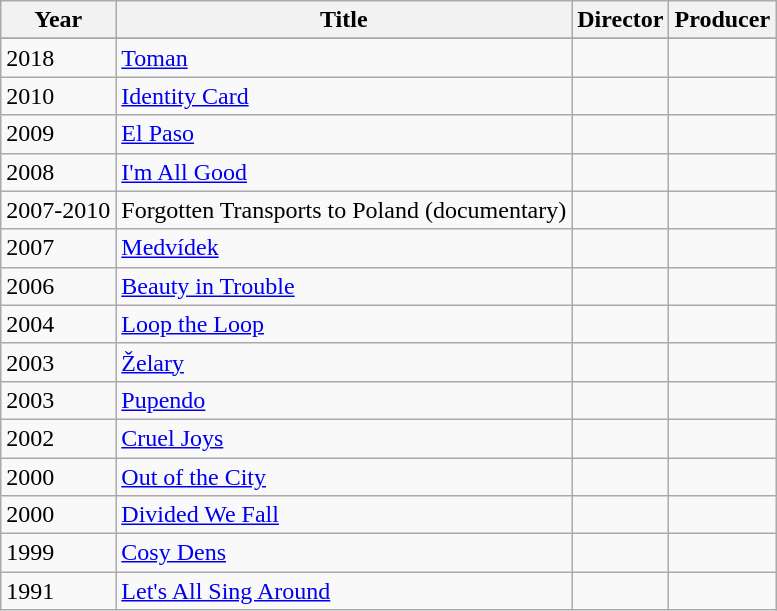<table class="wikitable">
<tr>
<th>Year</th>
<th>Title</th>
<th>Director</th>
<th>Producer</th>
</tr>
<tr>
</tr>
<tr>
<td>2018</td>
<td><a href='#'>Toman</a></td>
<td></td>
<td></td>
</tr>
<tr>
<td>2010</td>
<td><a href='#'>Identity Card</a></td>
<td></td>
<td></td>
</tr>
<tr>
<td>2009</td>
<td><a href='#'>El Paso</a></td>
<td></td>
<td></td>
</tr>
<tr>
<td>2008</td>
<td><a href='#'>I'm All Good</a></td>
<td></td>
<td></td>
</tr>
<tr>
<td>2007-2010</td>
<td>Forgotten Transports to Poland (documentary)</td>
<td></td>
<td></td>
</tr>
<tr>
<td>2007</td>
<td><a href='#'>Medvídek</a></td>
<td></td>
<td></td>
</tr>
<tr>
<td>2006</td>
<td><a href='#'>Beauty in Trouble</a></td>
<td></td>
<td></td>
</tr>
<tr>
<td>2004</td>
<td><a href='#'>Loop the Loop</a></td>
<td></td>
<td></td>
</tr>
<tr>
<td>2003</td>
<td><a href='#'>Želary</a></td>
<td></td>
<td></td>
</tr>
<tr>
<td>2003</td>
<td><a href='#'>Pupendo</a></td>
<td></td>
<td></td>
</tr>
<tr>
<td>2002</td>
<td><a href='#'>Cruel Joys</a></td>
<td></td>
<td></td>
</tr>
<tr>
<td>2000</td>
<td><a href='#'>Out of the City</a></td>
<td></td>
<td></td>
</tr>
<tr>
<td>2000</td>
<td><a href='#'>Divided We Fall</a></td>
<td></td>
<td></td>
</tr>
<tr>
<td>1999</td>
<td><a href='#'>Cosy Dens</a></td>
<td></td>
<td></td>
</tr>
<tr>
<td>1991</td>
<td><a href='#'>Let's All Sing Around</a></td>
<td></td>
<td></td>
</tr>
</table>
